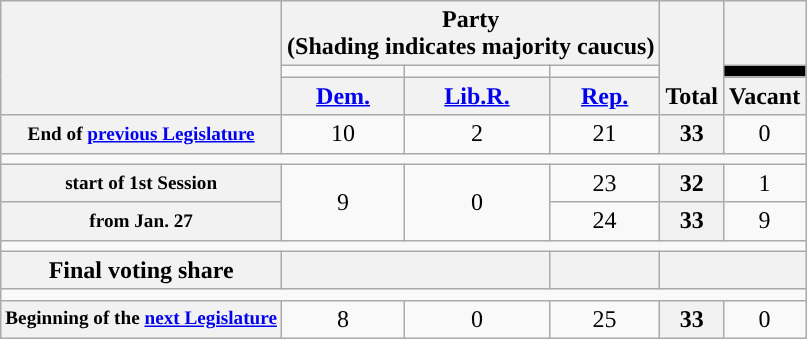<table class=wikitable style="text-align:center">
<tr style="vertical-align:bottom;">
<th rowspan=3></th>
<th colspan=3>Party <div>(Shading indicates majority caucus)</div></th>
<th rowspan=3>Total</th>
<th></th>
</tr>
<tr style="height:5px">
<td style="background-color:"></td>
<td style="background-color:"></td>
<td style="background-color:"></td>
<td style="background:black;"></td>
</tr>
<tr>
<th><a href='#'>Dem.</a></th>
<th><a href='#'>Lib.R.</a></th>
<th><a href='#'>Rep.</a></th>
<th>Vacant</th>
</tr>
<tr>
<th style="font-size:80%;">End of <a href='#'>previous Legislature</a></th>
<td>10</td>
<td>2</td>
<td>21</td>
<th>33</th>
<td>0</td>
</tr>
<tr>
<td colspan=6></td>
</tr>
<tr>
<th style="font-size:80%;">start of 1st Session</th>
<td rowspan="2">9</td>
<td rowspan="2">0</td>
<td>23</td>
<th>32</th>
<td>1</td>
</tr>
<tr>
<th style="font-size:80%;">from Jan. 27</th>
<td>24</td>
<th>33</th>
<td>9</td>
</tr>
<tr>
<td colspan=6></td>
</tr>
<tr>
<th>Final voting share</th>
<th colspan=2></th>
<th></th>
<th colspan=2></th>
</tr>
<tr>
<td colspan=6></td>
</tr>
<tr>
<th style="font-size:80%;">Beginning of the <a href='#'>next Legislature</a></th>
<td>8</td>
<td>0</td>
<td>25</td>
<th>33</th>
<td>0</td>
</tr>
</table>
